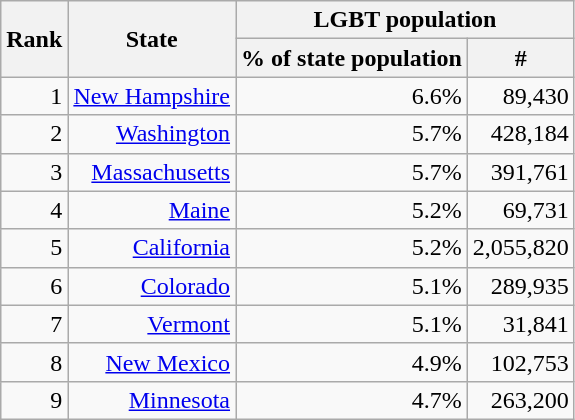<table class="wikitable" style="text-align:right;">
<tr>
<th rowspan="2">Rank</th>
<th rowspan="2">State</th>
<th colspan="2">LGBT population</th>
</tr>
<tr>
<th>% of state population</th>
<th>#</th>
</tr>
<tr>
<td>1</td>
<td><a href='#'>New Hampshire</a></td>
<td>6.6%</td>
<td>89,430</td>
</tr>
<tr>
<td>2</td>
<td><a href='#'>Washington</a></td>
<td>5.7%</td>
<td>428,184</td>
</tr>
<tr>
<td>3</td>
<td><a href='#'>Massachusetts</a></td>
<td>5.7%</td>
<td>391,761</td>
</tr>
<tr>
<td>4</td>
<td><a href='#'>Maine</a></td>
<td>5.2%</td>
<td>69,731</td>
</tr>
<tr>
<td>5</td>
<td><a href='#'>California</a></td>
<td>5.2%</td>
<td>2,055,820</td>
</tr>
<tr>
<td>6</td>
<td><a href='#'>Colorado</a></td>
<td>5.1%</td>
<td>289,935</td>
</tr>
<tr>
<td>7</td>
<td><a href='#'>Vermont</a></td>
<td>5.1%</td>
<td>31,841</td>
</tr>
<tr>
<td>8</td>
<td><a href='#'>New Mexico</a></td>
<td>4.9%</td>
<td>102,753</td>
</tr>
<tr>
<td>9</td>
<td><a href='#'>Minnesota</a></td>
<td>4.7%</td>
<td>263,200</td>
</tr>
</table>
